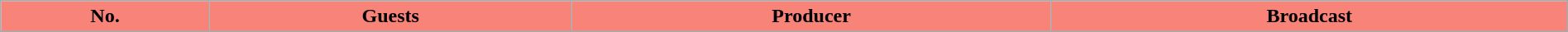<table class="wikitable" width="100%">
<tr>
<th scope="col" style="background:#F88379;">No.</th>
<th scope="col" style="background:#F88379;">Guests</th>
<th scope="col" style="background:#F88379;">Producer</th>
<th scope="col" style="background:#F88379;">Broadcast<br>



</th>
</tr>
</table>
